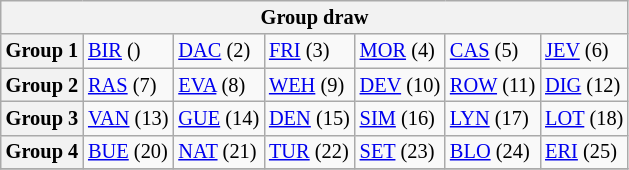<table class="wikitable" style="text-align:center; font-size:85%">
<tr>
<th colspan="7">Group draw</th>
</tr>
<tr>
<th>Group 1</th>
<td align="left"> <a href='#'>BIR</a> ()</td>
<td align="left"> <a href='#'>DAC</a> (2)</td>
<td align="left"> <a href='#'>FRI</a> (3)</td>
<td align="left"> <a href='#'>MOR</a> (4)</td>
<td align="left"> <a href='#'>CAS</a> (5)</td>
<td align="left"> <a href='#'>JEV</a> (6)</td>
</tr>
<tr>
<th>Group 2</th>
<td align="left"> <a href='#'>RAS</a> (7)</td>
<td align="left"> <a href='#'>EVA</a> (8)</td>
<td align="left"> <a href='#'>WEH</a> (9)</td>
<td align="left"> <a href='#'>DEV</a> (10)</td>
<td align="left"> <a href='#'>ROW</a> (11)</td>
<td align="left"> <a href='#'>DIG</a> (12)</td>
</tr>
<tr>
<th>Group 3</th>
<td align="left"> <a href='#'>VAN</a> (13)</td>
<td align="left"> <a href='#'>GUE</a> (14)</td>
<td align="left"> <a href='#'>DEN</a> (15)</td>
<td align="left"> <a href='#'>SIM</a> (16)</td>
<td align="left"> <a href='#'>LYN</a> (17)</td>
<td align="left"> <a href='#'>LOT</a> (18)</td>
</tr>
<tr>
<th>Group 4</th>
<td align="left"> <a href='#'>BUE</a> (20)</td>
<td align="left"> <a href='#'>NAT</a> (21)</td>
<td align="left"> <a href='#'>TUR</a> (22)</td>
<td align="left"> <a href='#'>SET</a> (23)</td>
<td align="left"> <a href='#'>BLO</a> (24)</td>
<td align="left"> <a href='#'>ERI</a> (25)</td>
</tr>
<tr>
</tr>
</table>
